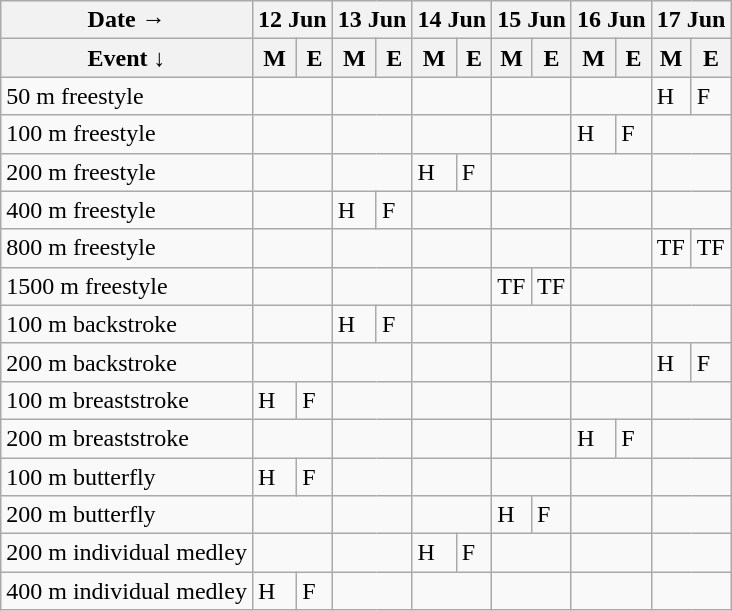<table class="wikitable swimming-schedule" style="flex:auto 0 1">
<tr>
<th>Date →</th>
<th colspan=2>12 Jun</th>
<th colspan=2>13 Jun</th>
<th colspan=2>14 Jun</th>
<th colspan=2>15 Jun</th>
<th colspan=2>16 Jun</th>
<th colspan=2>17 Jun</th>
</tr>
<tr>
<th>Event ↓</th>
<th>M</th>
<th>E</th>
<th>M</th>
<th>E</th>
<th>M</th>
<th>E</th>
<th>M</th>
<th>E</th>
<th>M</th>
<th>E</th>
<th>M</th>
<th>E</th>
</tr>
<tr>
<td class=event>50 m freestyle</td>
<td colspan=2></td>
<td colspan=2></td>
<td colspan=2></td>
<td colspan=2></td>
<td colspan=2></td>
<td class=heats>H</td>
<td class=final>F</td>
</tr>
<tr>
<td class=event>100 m freestyle</td>
<td colspan=2></td>
<td colspan=2></td>
<td colspan=2></td>
<td colspan=2></td>
<td class=heats>H</td>
<td class=final>F</td>
<td colspan=2></td>
</tr>
<tr>
<td class=event>200 m freestyle</td>
<td colspan=2></td>
<td colspan=2></td>
<td class=heats>H</td>
<td class=final>F</td>
<td colspan=2></td>
<td colspan=2></td>
<td colspan=2></td>
</tr>
<tr>
<td class=event>400 m freestyle</td>
<td colspan=2></td>
<td class=heats>H</td>
<td class=final>F</td>
<td colspan=2></td>
<td colspan=2></td>
<td colspan=2></td>
<td colspan=2></td>
</tr>
<tr>
<td class=event>800 m freestyle</td>
<td colspan=2></td>
<td colspan=2></td>
<td colspan=2></td>
<td colspan=2></td>
<td colspan=2></td>
<td class=final>TF</td>
<td class=final>TF</td>
</tr>
<tr>
<td class=event>1500 m freestyle</td>
<td colspan=2></td>
<td colspan=2></td>
<td colspan=2></td>
<td class=final>TF</td>
<td class=final>TF</td>
<td colspan=2></td>
<td colspan=2></td>
</tr>
<tr>
<td class=event>100 m backstroke</td>
<td colspan=2></td>
<td class=heats>H</td>
<td class=final>F</td>
<td colspan=2></td>
<td colspan=2></td>
<td colspan=2></td>
<td colspan=2></td>
</tr>
<tr>
<td class=event>200 m backstroke</td>
<td colspan=2></td>
<td colspan=2></td>
<td colspan=2></td>
<td colspan=2></td>
<td colspan=2></td>
<td class=heats>H</td>
<td class=final>F</td>
</tr>
<tr>
<td class=event>100 m breaststroke</td>
<td class=heats>H</td>
<td class=final>F</td>
<td colspan=2></td>
<td colspan=2></td>
<td colspan=2></td>
<td colspan=2></td>
<td colspan=2></td>
</tr>
<tr>
<td class=event>200 m breaststroke</td>
<td colspan=2></td>
<td colspan=2></td>
<td colspan=2></td>
<td colspan=2></td>
<td class=heats>H</td>
<td class=final>F</td>
<td colspan=2></td>
</tr>
<tr>
<td class=event>100 m butterfly</td>
<td class=heats>H</td>
<td class=final>F</td>
<td colspan=2></td>
<td colspan=2></td>
<td colspan=2></td>
<td colspan=2></td>
<td colspan=2></td>
</tr>
<tr>
<td class=event>200 m butterfly</td>
<td colspan=2></td>
<td colspan=2></td>
<td colspan=2></td>
<td class=heats>H</td>
<td class=final>F</td>
<td colspan=2></td>
<td colspan=2></td>
</tr>
<tr>
<td class=event>200 m individual medley</td>
<td colspan=2></td>
<td colspan=2></td>
<td class=heats>H</td>
<td class=final>F</td>
<td colspan=2></td>
<td colspan=2></td>
<td colspan=2></td>
</tr>
<tr>
<td class=event>400 m individual medley</td>
<td class=heats>H</td>
<td class=final>F</td>
<td colspan=2></td>
<td colspan=2></td>
<td colspan=2></td>
<td colspan=2></td>
<td colspan=2></td>
</tr>
</table>
